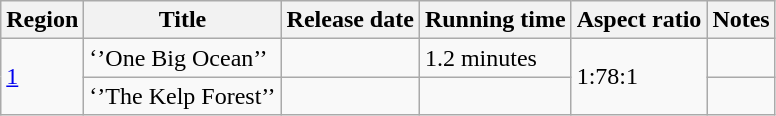<table class="wikitable">
<tr>
<th>Region</th>
<th>Title</th>
<th>Release date</th>
<th>Running time</th>
<th>Aspect ratio</th>
<th>Notes</th>
</tr>
<tr>
<td rowspan=2><a href='#'>1</a></td>
<td>‘’One Big Ocean’’</td>
<td></td>
<td>1.2 minutes</td>
<td rowspan=2>1:78:1</td>
<td></td>
</tr>
<tr>
<td>‘’The Kelp Forest’’</td>
<td></td>
<td></td>
<td></td>
</tr>
</table>
